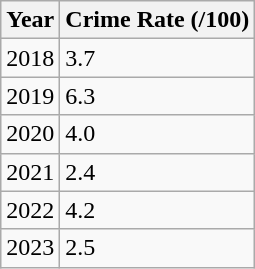<table class="wikitable">
<tr>
<th>Year</th>
<th>Crime Rate (/100)</th>
</tr>
<tr>
<td>2018</td>
<td>3.7</td>
</tr>
<tr>
<td>2019</td>
<td>6.3</td>
</tr>
<tr>
<td>2020</td>
<td>4.0</td>
</tr>
<tr>
<td>2021</td>
<td>2.4</td>
</tr>
<tr>
<td>2022</td>
<td>4.2</td>
</tr>
<tr>
<td>2023</td>
<td>2.5</td>
</tr>
</table>
